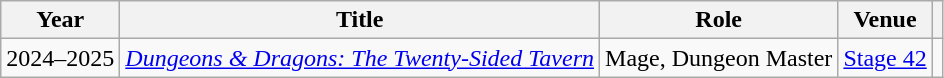<table class="wikitable sortable">
<tr>
<th>Year</th>
<th>Title</th>
<th>Role</th>
<th>Venue</th>
<th class="unsortable"></th>
</tr>
<tr>
<td>2024–2025</td>
<td><em><a href='#'>Dungeons & Dragons: The Twenty-Sided Tavern</a></em></td>
<td>Mage, Dungeon Master</td>
<td><a href='#'>Stage 42</a></td>
<td></td>
</tr>
</table>
